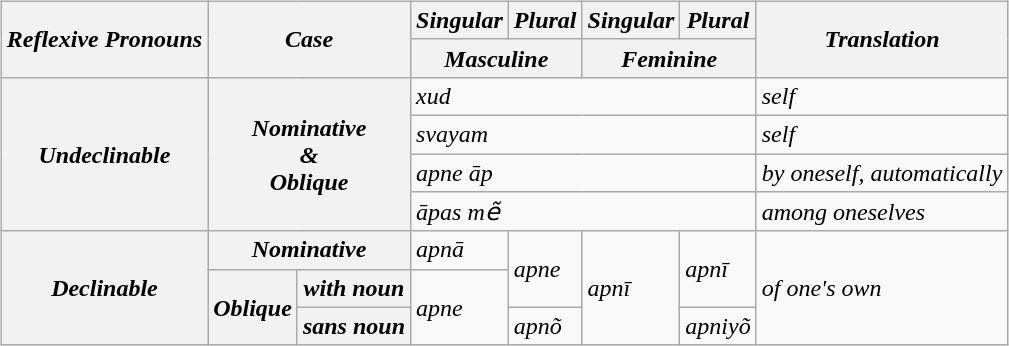<table>
<tr>
<td><br><table class="wikitable">
<tr>
<th rowspan="2"><em>Reflexive Pronouns</em></th>
<th colspan="2" rowspan="2"><em>Case</em></th>
<th><em>Singular</em></th>
<th><em>Plural</em></th>
<th><em>Singular</em></th>
<th><em>Plural</em></th>
<th rowspan="2"><em>Translation</em></th>
</tr>
<tr>
<th colspan="2"><em>Masculine</em></th>
<th colspan="2"><em>Feminine</em></th>
</tr>
<tr>
<th rowspan="4"><strong><em>Undeclinable</em></strong></th>
<th colspan="2" rowspan="4"><strong><em>Nominative</em></strong><br><strong><em>&</em></strong><br><strong><em>Oblique</em></strong></th>
<td colspan="4"><em>xud</em></td>
<td><em>self</em></td>
</tr>
<tr>
<td colspan="4"><em>svayam</em></td>
<td><em>self</em></td>
</tr>
<tr>
<td colspan="4"><em>apne āp</em></td>
<td><em>by oneself, automatically</em></td>
</tr>
<tr>
<td colspan="4"><em>āpas mẽ</em></td>
<td><em>among oneselves</em></td>
</tr>
<tr>
<th rowspan="3"><strong><em>Declinable</em></strong></th>
<th colspan="2"><strong><em>Nominative</em></strong></th>
<td><em>apnā</em></td>
<td rowspan="2"><em>apne</em></td>
<td rowspan="3"><em>apnī</em></td>
<td rowspan="2"><em>apnī</em></td>
<td rowspan="3"><em>of one's own</em></td>
</tr>
<tr>
<th rowspan="2"><strong><em>Oblique</em></strong></th>
<th><strong><em>with noun</em></strong></th>
<td rowspan="2"><em>apne</em></td>
</tr>
<tr>
<th><strong><em>sans noun</em></strong></th>
<td><em>apnõ</em></td>
<td><em>apniyõ</em></td>
</tr>
</table>
</td>
</tr>
</table>
